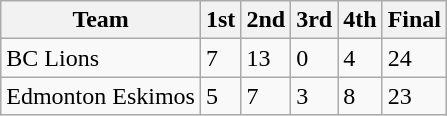<table class="wikitable">
<tr>
<th>Team</th>
<th>1st</th>
<th>2nd</th>
<th>3rd</th>
<th>4th</th>
<th>Final</th>
</tr>
<tr>
<td>BC Lions</td>
<td>7</td>
<td>13</td>
<td>0</td>
<td>4</td>
<td>24</td>
</tr>
<tr>
<td>Edmonton Eskimos</td>
<td>5</td>
<td>7</td>
<td>3</td>
<td>8</td>
<td>23</td>
</tr>
</table>
